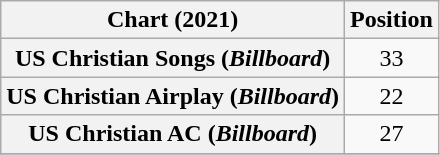<table class="wikitable plainrowheaders" style="text-align:center">
<tr>
<th scope="col">Chart (2021)</th>
<th scope="col">Position</th>
</tr>
<tr>
<th scope="row">US Christian Songs (<em>Billboard</em>)</th>
<td>33</td>
</tr>
<tr>
<th scope="row">US Christian Airplay (<em>Billboard</em>)</th>
<td>22</td>
</tr>
<tr>
<th scope="row">US Christian AC (<em>Billboard</em>)</th>
<td>27</td>
</tr>
<tr>
</tr>
</table>
